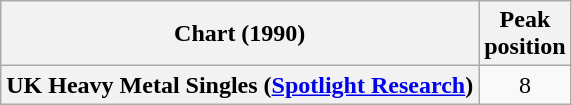<table class="wikitable plainrowheaders" style="text-align:center">
<tr>
<th>Chart (1990)</th>
<th>Peak<br>position</th>
</tr>
<tr>
<th scope="row">UK Heavy Metal Singles (<a href='#'>Spotlight Research</a>)</th>
<td>8</td>
</tr>
</table>
